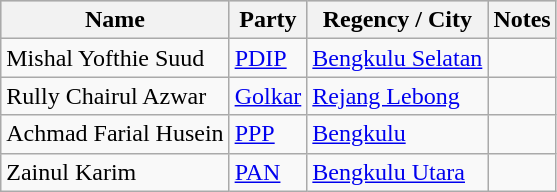<table class="wikitable sortable" style="font-size: 100%;">
<tr bgcolor="#cccccc">
<th>Name</th>
<th>Party</th>
<th>Regency / City</th>
<th>Notes</th>
</tr>
<tr>
<td>Mishal Yofthie Suud</td>
<td><a href='#'>PDIP</a></td>
<td><a href='#'>Bengkulu Selatan</a></td>
<td></td>
</tr>
<tr>
<td>Rully Chairul Azwar</td>
<td><a href='#'>Golkar</a></td>
<td><a href='#'>Rejang Lebong</a></td>
<td></td>
</tr>
<tr>
<td>Achmad Farial Husein</td>
<td><a href='#'>PPP</a></td>
<td><a href='#'>Bengkulu</a></td>
<td></td>
</tr>
<tr>
<td>Zainul Karim</td>
<td><a href='#'>PAN</a></td>
<td><a href='#'>Bengkulu Utara</a></td>
<td></td>
</tr>
</table>
